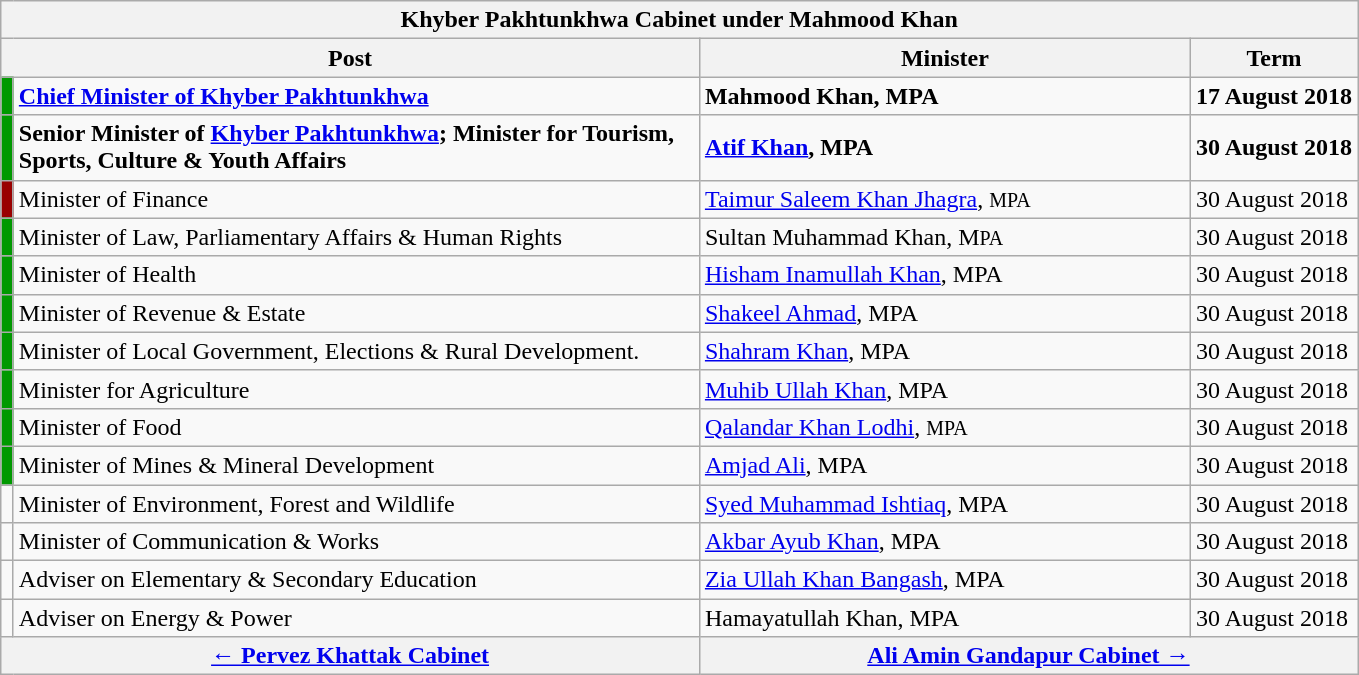<table class="wikitable">
<tr>
<th colspan="4">Khyber Pakhtunkhwa Cabinet under Mahmood Khan</th>
</tr>
<tr>
<th colspan=2>Post</th>
<th>Minister</th>
<th>Term</th>
</tr>
<tr>
<td style="width:1px;; background:#090;"></td>
<td width=450><strong><a href='#'>Chief Minister of Khyber Pakhtunkhwa</a></strong></td>
<td width=320><strong>Mahmood Khan, MPA</strong></td>
<td><strong>17 August 2018</strong></td>
</tr>
<tr>
<td style="width:1px;; background:#090;"></td>
<td><strong>Senior Minister of <a href='#'>Khyber Pakhtunkhwa</a>; Minister for Tourism, Sports, Culture & Youth Affairs</strong></td>
<td><strong><a href='#'>Atif Khan</a>, MPA</strong></td>
<td><strong>30 August 2018</strong></td>
</tr>
<tr>
<td style="width:1px;; background:#900;"></td>
<td>Minister of Finance</td>
<td><a href='#'>Taimur Saleem Khan Jhagra</a>, <small>MPA</small></td>
<td>30 August 2018</td>
</tr>
<tr>
<td style="width:1px;; background:#090;"></td>
<td>Minister of Law, Parliamentary Affairs & Human Rights</td>
<td>Sultan Muhammad Khan, M<small>PA</small></td>
<td>30 August 2018</td>
</tr>
<tr>
<td style="width:1px;; background:#090;"></td>
<td>Minister of Health</td>
<td width="320"><a href='#'>Hisham Inamullah Khan</a>, MPA</td>
<td>30 August 2018</td>
</tr>
<tr>
<td style="width:1px;; background:#090;"></td>
<td>Minister of Revenue & Estate</td>
<td><a href='#'>Shakeel Ahmad</a>, MPA</td>
<td>30 August 2018</td>
</tr>
<tr>
<td style="width:1px;; background:#090;"></td>
<td>Minister of Local Government, Elections & Rural Development.</td>
<td><a href='#'>Shahram Khan</a>, MPA</td>
<td>30 August 2018</td>
</tr>
<tr>
<td style="width:1px;; background:#090;"></td>
<td style="width:450px;">Minister for Agriculture</td>
<td><a href='#'>Muhib Ullah Khan</a>, MPA</td>
<td>30 August 2018</td>
</tr>
<tr>
<td style="width:1px;; background:#090;"></td>
<td style="width:450px;">Minister of Food</td>
<td><a href='#'>Qalandar Khan Lodhi</a>, <small>MPA</small></td>
<td>30 August 2018</td>
</tr>
<tr>
<td style="width:1px;; background:#090;"></td>
<td style="width:450px;">Minister of Mines & Mineral Development</td>
<td><a href='#'>Amjad Ali</a>, MPA</td>
<td>30 August 2018</td>
</tr>
<tr>
<td></td>
<td>Minister of Environment, Forest and Wildlife</td>
<td><a href='#'>Syed Muhammad Ishtiaq</a>, MPA</td>
<td>30 August 2018</td>
</tr>
<tr>
<td></td>
<td>Minister of Communication & Works</td>
<td><a href='#'>Akbar Ayub Khan</a>, MPA</td>
<td>30 August 2018</td>
</tr>
<tr>
<td></td>
<td>Adviser on Elementary & Secondary Education</td>
<td><a href='#'>Zia Ullah Khan Bangash</a>, MPA</td>
<td>30 August 2018</td>
</tr>
<tr>
<td></td>
<td>Adviser on Energy & Power</td>
<td>Hamayatullah Khan, MPA</td>
<td>30 August 2018</td>
</tr>
<tr>
<th colspan=2><a href='#'>← Pervez Khattak Cabinet</a></th>
<th colspan=2><a href='#'>Ali Amin Gandapur Cabinet →</a></th>
</tr>
</table>
